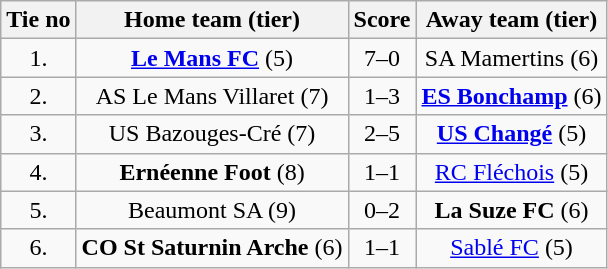<table class="wikitable" style="text-align: center">
<tr>
<th>Tie no</th>
<th>Home team (tier)</th>
<th>Score</th>
<th>Away team (tier)</th>
</tr>
<tr>
<td>1.</td>
<td><strong><a href='#'>Le Mans FC</a></strong> (5)</td>
<td>7–0</td>
<td>SA Mamertins (6)</td>
</tr>
<tr>
<td>2.</td>
<td>AS Le Mans Villaret (7)</td>
<td>1–3</td>
<td><strong><a href='#'>ES Bonchamp</a></strong> (6)</td>
</tr>
<tr>
<td>3.</td>
<td>US Bazouges-Cré (7)</td>
<td>2–5</td>
<td><strong><a href='#'>US Changé</a></strong> (5)</td>
</tr>
<tr>
<td>4.</td>
<td><strong>Ernéenne Foot</strong> (8)</td>
<td>1–1 </td>
<td><a href='#'>RC Fléchois</a> (5)</td>
</tr>
<tr>
<td>5.</td>
<td>Beaumont SA (9)</td>
<td>0–2</td>
<td><strong>La Suze FC</strong> (6)</td>
</tr>
<tr>
<td>6.</td>
<td><strong>CO St Saturnin Arche</strong> (6)</td>
<td>1–1 </td>
<td><a href='#'>Sablé FC</a> (5)</td>
</tr>
</table>
